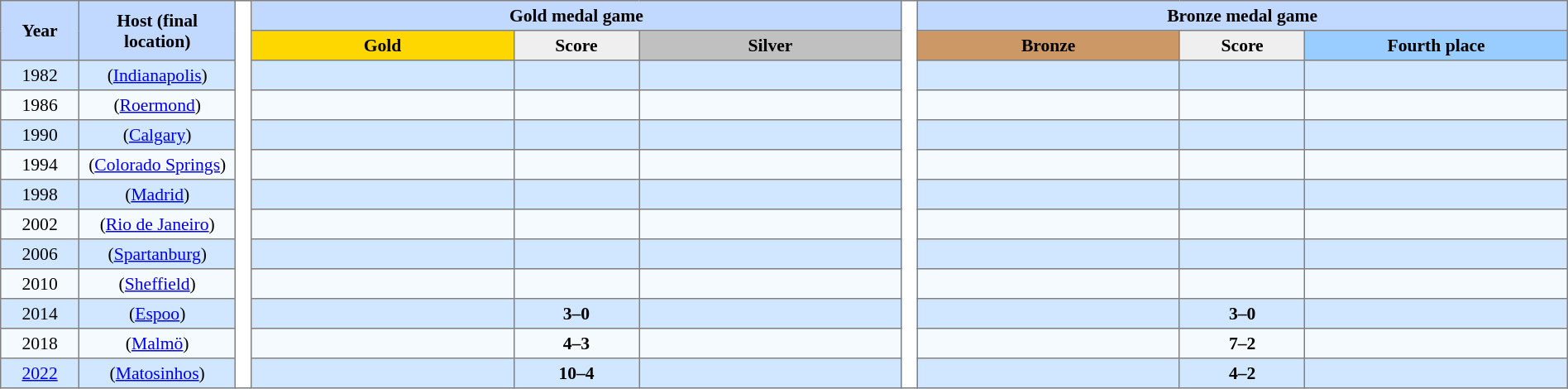<table border=1 style="border-collapse:collapse; font-size:90%; text-align:center" cellpadding=3 cellspacing=0 width=100%>
<tr bgcolor=#C1D8FF>
<th rowspan=2 width=5%>Year</th>
<th rowspan=2 width=10%>Host (final location)</th>
<th width=1% rowspan=36 bgcolor=ffffff></th>
<th colspan=3>Gold medal game</th>
<th width=1% rowspan=36 bgcolor=ffffff></th>
<th colspan=3>Bronze medal game</th>
</tr>
<tr bgcolor=#EFEFEF>
<td !align="center" bgcolor="gold" width=200><strong>Gold</strong></td>
<th width=8%>Score</th>
<td !align="center" bgcolor="silver" width=200><strong>Silver</strong></td>
<td !align="center" bgcolor="CC9966" width=200><strong>Bronze</strong></td>
<th width=8%>Score</th>
<td !align="center" bgcolor="9acdff" width=200><strong>Fourth place</strong></td>
</tr>
<tr bgcolor=#D0E7FF>
<td>1982 <br></td>
<td> (<a href='#'>Indianapolis</a>)</td>
<td><strong></strong></td>
<td></td>
<td></td>
<td></td>
<td></td>
<td></td>
</tr>
<tr bgcolor=#F5FAFF>
<td>1986 <br></td>
<td> (<a href='#'>Roermond</a>)</td>
<td><strong></strong></td>
<td></td>
<td></td>
<td></td>
<td></td>
<td></td>
</tr>
<tr bgcolor=#D0E7FF>
<td>1990 <br></td>
<td> (<a href='#'>Calgary</a>)</td>
<td><strong></strong></td>
<td></td>
<td></td>
<td></td>
<td></td>
<td></td>
</tr>
<tr bgcolor=#F5FAFF>
<td>1994 <br></td>
<td> (<a href='#'>Colorado Springs</a>)</td>
<td><strong></strong></td>
<td></td>
<td></td>
<td></td>
<td></td>
<td></td>
</tr>
<tr bgcolor=#D0E7FF>
<td>1998 <br></td>
<td> (<a href='#'>Madrid</a>)</td>
<td><strong></strong></td>
<td></td>
<td></td>
<td></td>
<td></td>
<td></td>
</tr>
<tr bgcolor=#F5FAFF>
<td>2002 <br></td>
<td> (<a href='#'>Rio de Janeiro</a>)</td>
<td><strong></strong></td>
<td></td>
<td></td>
<td></td>
<td></td>
<td></td>
</tr>
<tr bgcolor=#D0E7FF>
<td>2006 <br></td>
<td> (<a href='#'>Spartanburg</a>)</td>
<td><strong></strong></td>
<td></td>
<td></td>
<td></td>
<td></td>
<td></td>
</tr>
<tr bgcolor=#F5FAFF>
<td>2010 <br></td>
<td> (<a href='#'>Sheffield</a>)</td>
<td><strong></strong></td>
<td></td>
<td></td>
<td></td>
<td></td>
<td></td>
</tr>
<tr bgcolor=#D0E7FF>
<td>2014 <br></td>
<td> (<a href='#'>Espoo</a>)</td>
<td><strong></strong></td>
<td><strong>3–0</strong></td>
<td></td>
<td></td>
<td><strong>3–0</strong></td>
<td></td>
</tr>
<tr bgcolor=#F5FAFF>
<td>2018 <br></td>
<td> (<a href='#'>Malmö</a>)</td>
<td><strong></strong></td>
<td><strong>4–3</strong></td>
<td></td>
<td></td>
<td><strong>7–2</strong></td>
<td></td>
</tr>
<tr bgcolor=#D0E7FF>
<td><a href='#'>2022</a> <br></td>
<td> (<a href='#'>Matosinhos</a>)</td>
<td><strong></strong></td>
<td><strong>10–4</strong></td>
<td></td>
<td></td>
<td><strong>4–2</strong></td>
<td></td>
</tr>
</table>
